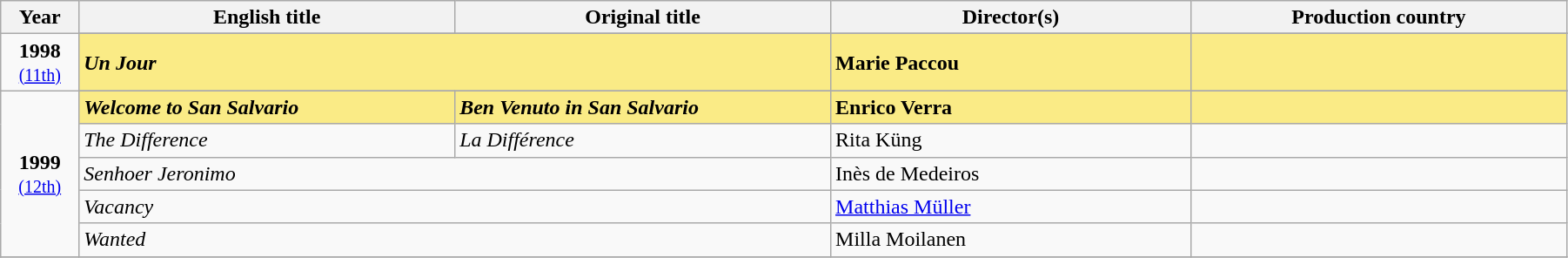<table class="wikitable" width="95%" cellpadding="5">
<tr>
<th width="5%">Year</th>
<th width="24%">English title</th>
<th width="24%">Original title</th>
<th width="23%">Director(s)</th>
<th width="24%">Production country</th>
</tr>
<tr>
<td rowspan=2 align="center"><strong>1998</strong><br><small><a href='#'>(11th)</a></small></td>
</tr>
<tr style="background:#FAEB86">
<td colspan="2"><strong><em>Un Jour</em></strong></td>
<td><strong>Marie Paccou</strong></td>
<td><strong></strong></td>
</tr>
<tr>
<td rowspan="6" align="center"><strong>1999</strong><br><small><a href='#'>(12th)</a></small></td>
</tr>
<tr style="background:#FAEB86">
<td><strong><em>Welcome to San Salvario</em></strong></td>
<td><strong><em>Ben Venuto in San Salvario</em></strong></td>
<td><strong>Enrico Verra</strong></td>
<td><strong></strong></td>
</tr>
<tr>
<td><em>The Difference</em></td>
<td><em>La Différence</em></td>
<td>Rita Küng</td>
<td></td>
</tr>
<tr>
<td colspan="2"><em>Senhoer Jeronimo</em></td>
<td>Inès de Medeiros</td>
<td></td>
</tr>
<tr>
<td colspan="2"><em>Vacancy</em></td>
<td><a href='#'>Matthias Müller</a></td>
<td></td>
</tr>
<tr>
<td colspan="2"><em>Wanted</em></td>
<td>Milla Moilanen</td>
<td></td>
</tr>
<tr>
</tr>
</table>
